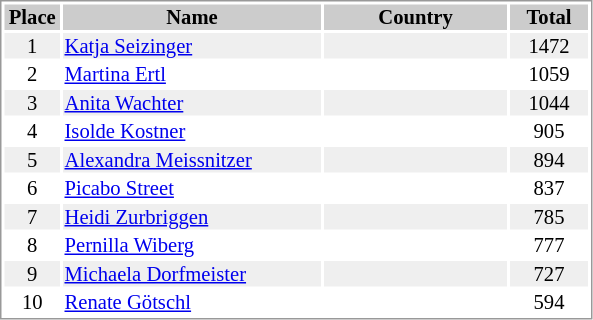<table border="0" style="border: 1px solid #999; background-color:#FFFFFF; text-align:center; font-size:86%; line-height:15px;">
<tr align="center" bgcolor="#CCCCCC">
<th width=35>Place</th>
<th width=170>Name</th>
<th width=120>Country</th>
<th width=50>Total</th>
</tr>
<tr bgcolor="#EFEFEF">
<td>1</td>
<td align="left"><a href='#'>Katja Seizinger</a></td>
<td align="left"></td>
<td>1472</td>
</tr>
<tr>
<td>2</td>
<td align="left"><a href='#'>Martina Ertl</a></td>
<td align="left"></td>
<td>1059</td>
</tr>
<tr bgcolor="#EFEFEF">
<td>3</td>
<td align="left"><a href='#'>Anita Wachter</a></td>
<td align="left"></td>
<td>1044</td>
</tr>
<tr>
<td>4</td>
<td align="left"><a href='#'>Isolde Kostner</a></td>
<td align="left"></td>
<td>905</td>
</tr>
<tr bgcolor="#EFEFEF">
<td>5</td>
<td align="left"><a href='#'>Alexandra Meissnitzer</a></td>
<td align="left"></td>
<td>894</td>
</tr>
<tr>
<td>6</td>
<td align="left"><a href='#'>Picabo Street</a></td>
<td align="left"></td>
<td>837</td>
</tr>
<tr bgcolor="#EFEFEF">
<td>7</td>
<td align="left"><a href='#'>Heidi Zurbriggen</a></td>
<td align="left"> </td>
<td>785</td>
</tr>
<tr>
<td>8</td>
<td align="left"><a href='#'>Pernilla Wiberg</a></td>
<td align="left"></td>
<td>777</td>
</tr>
<tr bgcolor="#EFEFEF">
<td>9</td>
<td align="left"><a href='#'>Michaela Dorfmeister</a></td>
<td align="left"></td>
<td>727</td>
</tr>
<tr>
<td>10</td>
<td align="left"><a href='#'>Renate Götschl</a></td>
<td align="left"></td>
<td>594</td>
</tr>
</table>
